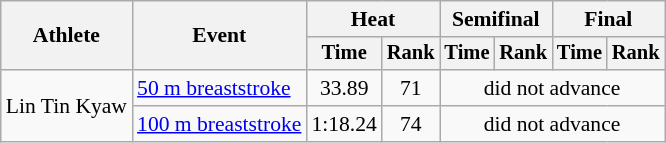<table class=wikitable style="font-size:90%">
<tr>
<th rowspan="2">Athlete</th>
<th rowspan="2">Event</th>
<th colspan="2">Heat</th>
<th colspan="2">Semifinal</th>
<th colspan="2">Final</th>
</tr>
<tr style="font-size:95%">
<th>Time</th>
<th>Rank</th>
<th>Time</th>
<th>Rank</th>
<th>Time</th>
<th>Rank</th>
</tr>
<tr align=center>
<td align=left rowspan=2>Lin Tin Kyaw</td>
<td align=left><a href='#'>50 m breaststroke</a></td>
<td>33.89</td>
<td>71</td>
<td colspan=4>did not advance</td>
</tr>
<tr align=center>
<td align=left><a href='#'>100 m breaststroke</a></td>
<td>1:18.24</td>
<td>74</td>
<td colspan=4>did not advance</td>
</tr>
</table>
